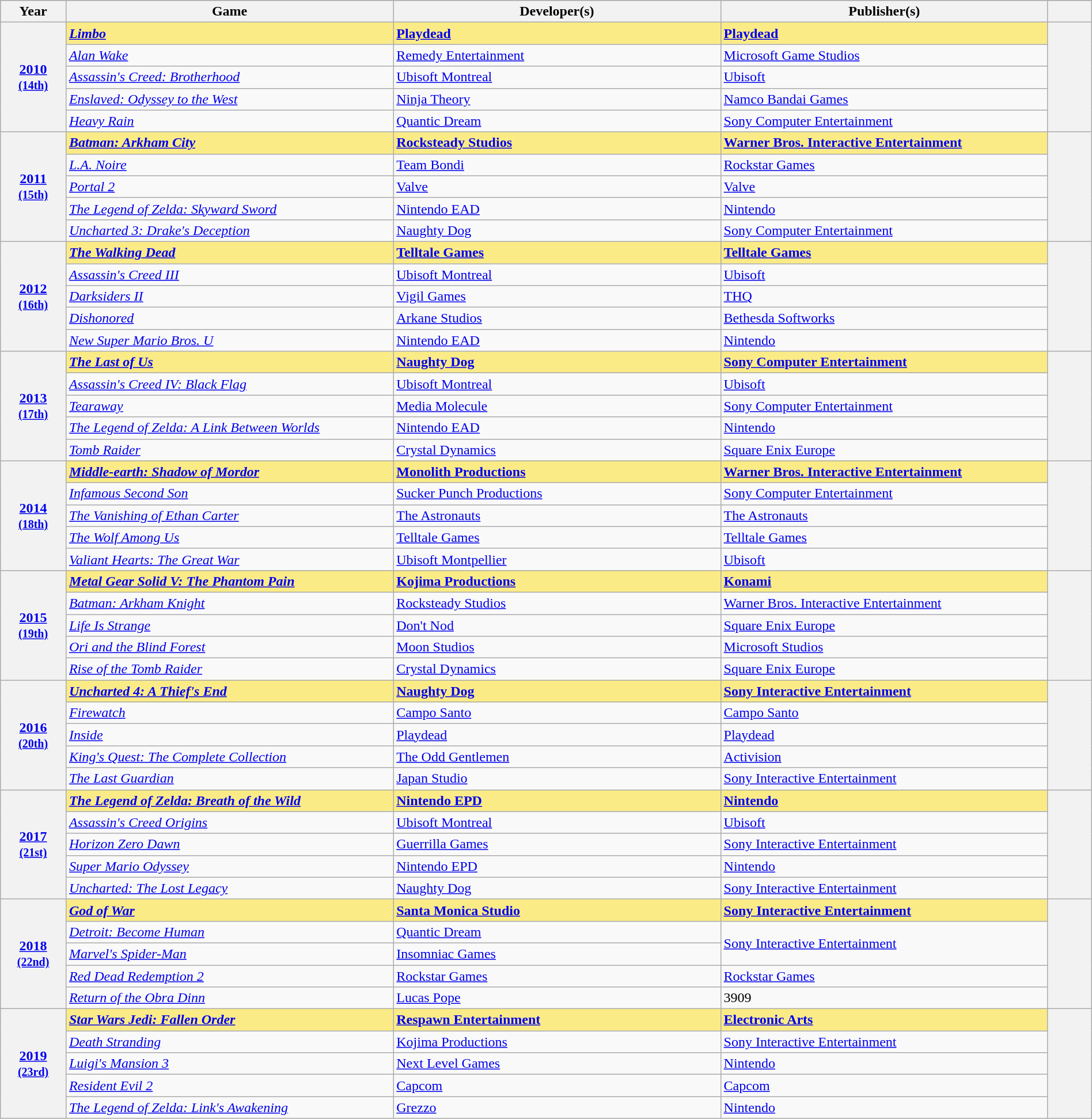<table class="wikitable sortable" style="width:100%">
<tr style="background:#bebebe">
<th scope="col" style="width:6%;">Year</th>
<th scope="col" style="width:30%;">Game</th>
<th scope="col" style="width:30%;">Developer(s)</th>
<th scope="col" style="width:30%;">Publisher(s)</th>
<th scope="col" style="width:4%;" class="unsortable"></th>
</tr>
<tr>
<th scope="row" rowspan="5" style="text-align:center"><a href='#'>2010</a> <br><small><a href='#'>(14th)</a> </small></th>
<td style="background:#FAEB86"><strong><em><a href='#'>Limbo</a></em></strong></td>
<td style="background:#FAEB86"><strong><a href='#'>Playdead</a></strong></td>
<td style="background:#FAEB86"><strong><a href='#'>Playdead</a></strong></td>
<th scope="row" rowspan="5" style="text-align;center;"></th>
</tr>
<tr>
<td><em><a href='#'>Alan Wake</a></em></td>
<td><a href='#'>Remedy Entertainment</a></td>
<td><a href='#'>Microsoft Game Studios</a></td>
</tr>
<tr>
<td><em><a href='#'>Assassin's Creed: Brotherhood</a></em></td>
<td><a href='#'>Ubisoft Montreal</a></td>
<td><a href='#'>Ubisoft</a></td>
</tr>
<tr>
<td><em><a href='#'>Enslaved: Odyssey to the West</a></em></td>
<td><a href='#'>Ninja Theory</a></td>
<td><a href='#'>Namco Bandai Games</a></td>
</tr>
<tr>
<td><em><a href='#'>Heavy Rain</a></em></td>
<td><a href='#'>Quantic Dream</a></td>
<td><a href='#'>Sony Computer Entertainment</a></td>
</tr>
<tr>
<th scope="row" rowspan="5" style="text-align:center"><a href='#'>2011</a> <br><small><a href='#'>(15th)</a> </small></th>
<td style="background:#FAEB86"><strong><em><a href='#'>Batman: Arkham City</a></em></strong></td>
<td style="background:#FAEB86"><strong><a href='#'>Rocksteady Studios</a></strong></td>
<td style="background:#FAEB86"><strong><a href='#'>Warner Bros. Interactive Entertainment</a></strong></td>
<th scope="row" rowspan="5" style="text-align;center;"></th>
</tr>
<tr>
<td><em><a href='#'>L.A. Noire</a></em></td>
<td><a href='#'>Team Bondi</a></td>
<td><a href='#'>Rockstar Games</a></td>
</tr>
<tr>
<td><em><a href='#'>Portal 2</a></em></td>
<td><a href='#'>Valve</a></td>
<td><a href='#'>Valve</a></td>
</tr>
<tr>
<td><em><a href='#'>The Legend of Zelda: Skyward Sword</a></em></td>
<td><a href='#'>Nintendo EAD</a></td>
<td><a href='#'>Nintendo</a></td>
</tr>
<tr>
<td><em><a href='#'>Uncharted 3: Drake's Deception</a></em></td>
<td><a href='#'>Naughty Dog</a></td>
<td><a href='#'>Sony Computer Entertainment</a></td>
</tr>
<tr>
<th scope="row" rowspan="5" style="text-align:center"><a href='#'>2012</a> <br><small><a href='#'>(16th)</a> </small></th>
<td style="background:#FAEB86"><strong><em><a href='#'>The Walking Dead</a></em></strong></td>
<td style="background:#FAEB86"><strong><a href='#'>Telltale Games</a></strong></td>
<td style="background:#FAEB86"><strong><a href='#'>Telltale Games</a></strong></td>
<th scope="row" rowspan="5" style="text-align;center;"></th>
</tr>
<tr>
<td><em><a href='#'>Assassin's Creed III</a></em></td>
<td><a href='#'>Ubisoft Montreal</a></td>
<td><a href='#'>Ubisoft</a></td>
</tr>
<tr>
<td><em><a href='#'>Darksiders II</a></em></td>
<td><a href='#'>Vigil Games</a></td>
<td><a href='#'>THQ</a></td>
</tr>
<tr>
<td><em><a href='#'>Dishonored</a></em></td>
<td><a href='#'>Arkane Studios</a></td>
<td><a href='#'>Bethesda Softworks</a></td>
</tr>
<tr>
<td><em><a href='#'>New Super Mario Bros. U</a></em></td>
<td><a href='#'>Nintendo EAD</a></td>
<td><a href='#'>Nintendo</a></td>
</tr>
<tr>
<th scope="row" rowspan="5" style="text-align:center"><a href='#'>2013</a> <br><small><a href='#'>(17th)</a> </small></th>
<td style="background:#FAEB86"><strong><em><a href='#'>The Last of Us</a></em></strong></td>
<td style="background:#FAEB86"><strong><a href='#'>Naughty Dog</a></strong></td>
<td style="background:#FAEB86"><strong><a href='#'>Sony Computer Entertainment</a></strong></td>
<th scope="row" rowspan="5" style="text-align;center;"></th>
</tr>
<tr>
<td><em><a href='#'>Assassin's Creed IV: Black Flag</a></em></td>
<td><a href='#'>Ubisoft Montreal</a></td>
<td><a href='#'>Ubisoft</a></td>
</tr>
<tr>
<td><em><a href='#'>Tearaway</a></em></td>
<td><a href='#'>Media Molecule</a></td>
<td><a href='#'>Sony Computer Entertainment</a></td>
</tr>
<tr>
<td><em><a href='#'>The Legend of Zelda: A Link Between Worlds</a></em></td>
<td><a href='#'>Nintendo EAD</a></td>
<td><a href='#'>Nintendo</a></td>
</tr>
<tr>
<td><em><a href='#'>Tomb Raider</a></em></td>
<td><a href='#'>Crystal Dynamics</a></td>
<td><a href='#'>Square Enix Europe</a></td>
</tr>
<tr>
<th scope="row" rowspan="5" style="text-align:center"><a href='#'>2014</a> <br><small><a href='#'>(18th)</a> </small></th>
<td style="background:#FAEB86"><strong><em><a href='#'>Middle-earth: Shadow of Mordor</a></em></strong></td>
<td style="background:#FAEB86"><strong><a href='#'>Monolith Productions</a></strong></td>
<td style="background:#FAEB86"><strong><a href='#'>Warner Bros. Interactive Entertainment</a></strong></td>
<th scope="row" rowspan="5" style="text-align;center;"></th>
</tr>
<tr>
<td><em><a href='#'>Infamous Second Son</a></em></td>
<td><a href='#'>Sucker Punch Productions</a></td>
<td><a href='#'>Sony Computer Entertainment</a></td>
</tr>
<tr>
<td><em><a href='#'>The Vanishing of Ethan Carter</a></em></td>
<td><a href='#'>The Astronauts</a></td>
<td><a href='#'>The Astronauts</a></td>
</tr>
<tr>
<td><em><a href='#'>The Wolf Among Us</a></em></td>
<td><a href='#'>Telltale Games</a></td>
<td><a href='#'>Telltale Games</a></td>
</tr>
<tr>
<td><em><a href='#'>Valiant Hearts: The Great War</a></em></td>
<td><a href='#'>Ubisoft Montpellier</a></td>
<td><a href='#'>Ubisoft</a></td>
</tr>
<tr>
<th scope="row" rowspan="5" style="text-align:center"><a href='#'>2015</a> <br><small><a href='#'>(19th)</a> </small></th>
<td style="background:#FAEB86"><strong><em><a href='#'>Metal Gear Solid V: The Phantom Pain</a></em></strong></td>
<td style="background:#FAEB86"><strong><a href='#'>Kojima Productions</a></strong></td>
<td style="background:#FAEB86"><strong><a href='#'>Konami</a></strong></td>
<th scope="row" rowspan="5" style="text-align;center;"></th>
</tr>
<tr>
<td><em><a href='#'>Batman: Arkham Knight</a></em></td>
<td><a href='#'>Rocksteady Studios</a></td>
<td><a href='#'>Warner Bros. Interactive Entertainment</a></td>
</tr>
<tr>
<td><em><a href='#'>Life Is Strange</a></em></td>
<td><a href='#'>Don't Nod</a></td>
<td><a href='#'>Square Enix Europe</a></td>
</tr>
<tr>
<td><em><a href='#'>Ori and the Blind Forest</a></em></td>
<td><a href='#'>Moon Studios</a></td>
<td><a href='#'>Microsoft Studios</a></td>
</tr>
<tr>
<td><em><a href='#'>Rise of the Tomb Raider</a></em></td>
<td><a href='#'>Crystal Dynamics</a></td>
<td><a href='#'>Square Enix Europe</a></td>
</tr>
<tr>
<th scope="row" rowspan="5" style="text-align:center"><a href='#'>2016</a> <br><small><a href='#'>(20th)</a> </small></th>
<td style="background:#FAEB86"><strong><em><a href='#'>Uncharted 4: A Thief's End</a></em></strong></td>
<td style="background:#FAEB86"><strong><a href='#'>Naughty Dog</a></strong></td>
<td style="background:#FAEB86"><strong><a href='#'>Sony Interactive Entertainment</a></strong></td>
<th scope="row" rowspan="5" style="text-align;center;"></th>
</tr>
<tr>
<td><em><a href='#'>Firewatch</a></em></td>
<td><a href='#'>Campo Santo</a></td>
<td><a href='#'>Campo Santo</a></td>
</tr>
<tr>
<td><em><a href='#'>Inside</a></em></td>
<td><a href='#'>Playdead</a></td>
<td><a href='#'>Playdead</a></td>
</tr>
<tr>
<td><em><a href='#'>King's Quest: The Complete Collection</a></em></td>
<td><a href='#'>The Odd Gentlemen</a></td>
<td><a href='#'>Activision</a></td>
</tr>
<tr>
<td><em><a href='#'>The Last Guardian</a></em></td>
<td><a href='#'>Japan Studio</a></td>
<td><a href='#'>Sony Interactive Entertainment</a></td>
</tr>
<tr>
<th scope="row" rowspan="5" style="text-align:center"><a href='#'>2017</a> <br><small><a href='#'>(21st)</a> </small></th>
<td style="background:#FAEB86"><strong><em><a href='#'>The Legend of Zelda: Breath of the Wild</a></em></strong></td>
<td style="background:#FAEB86"><strong><a href='#'>Nintendo EPD</a></strong></td>
<td style="background:#FAEB86"><strong><a href='#'>Nintendo</a></strong></td>
<th scope="row" rowspan="5" style="text-align;center;"></th>
</tr>
<tr>
<td><em><a href='#'>Assassin's Creed Origins</a></em></td>
<td><a href='#'>Ubisoft Montreal</a></td>
<td><a href='#'>Ubisoft</a></td>
</tr>
<tr>
<td><em><a href='#'>Horizon Zero Dawn</a></em></td>
<td><a href='#'>Guerrilla Games</a></td>
<td><a href='#'>Sony Interactive Entertainment</a></td>
</tr>
<tr>
<td><em><a href='#'>Super Mario Odyssey</a></em></td>
<td><a href='#'>Nintendo EPD</a></td>
<td><a href='#'>Nintendo</a></td>
</tr>
<tr>
<td><em><a href='#'>Uncharted: The Lost Legacy</a></em></td>
<td><a href='#'>Naughty Dog</a></td>
<td><a href='#'>Sony Interactive Entertainment</a></td>
</tr>
<tr>
<th scope="row" rowspan="5" style="text-align:center"><a href='#'>2018</a> <br><small><a href='#'>(22nd)</a> </small></th>
<td style="background:#FAEB86"><strong><em><a href='#'>God of War</a></em></strong></td>
<td style="background:#FAEB86"><strong><a href='#'>Santa Monica Studio</a></strong></td>
<td style="background:#FAEB86"><strong><a href='#'>Sony Interactive Entertainment</a></strong></td>
<th scope="row" rowspan="5" style="text-align;center;"></th>
</tr>
<tr>
<td><em><a href='#'>Detroit: Become Human</a></em></td>
<td><a href='#'>Quantic Dream</a></td>
<td rowspan=2><a href='#'>Sony Interactive Entertainment</a></td>
</tr>
<tr>
<td><em><a href='#'>Marvel's Spider-Man</a></em></td>
<td><a href='#'>Insomniac Games</a></td>
</tr>
<tr>
<td><em><a href='#'>Red Dead Redemption 2</a></em></td>
<td><a href='#'>Rockstar Games</a></td>
<td><a href='#'>Rockstar Games</a></td>
</tr>
<tr>
<td><em><a href='#'>Return of the Obra Dinn</a></em></td>
<td><a href='#'>Lucas Pope</a></td>
<td>3909</td>
</tr>
<tr>
<th scope="row" rowspan="5" style="text-align:center"><a href='#'>2019</a> <br><small><a href='#'>(23rd)</a> </small></th>
<td style="background:#FAEB86"><strong><em><a href='#'>Star Wars Jedi: Fallen Order</a></em></strong></td>
<td style="background:#FAEB86"><strong><a href='#'>Respawn Entertainment</a></strong></td>
<td style="background:#FAEB86"><strong><a href='#'>Electronic Arts</a></strong></td>
<th scope="row" rowspan="5" style="text-align;center;"></th>
</tr>
<tr>
<td><em><a href='#'>Death Stranding</a></em></td>
<td><a href='#'>Kojima Productions</a></td>
<td><a href='#'>Sony Interactive Entertainment</a></td>
</tr>
<tr>
<td><em><a href='#'>Luigi's Mansion 3</a></em></td>
<td><a href='#'>Next Level Games</a></td>
<td><a href='#'>Nintendo</a></td>
</tr>
<tr>
<td><em><a href='#'>Resident Evil 2</a></em></td>
<td><a href='#'>Capcom</a></td>
<td><a href='#'>Capcom</a></td>
</tr>
<tr>
<td><em><a href='#'>The Legend of Zelda: Link's Awakening</a></em></td>
<td><a href='#'>Grezzo</a></td>
<td><a href='#'>Nintendo</a></td>
</tr>
</table>
